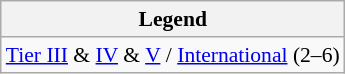<table class="wikitable" style=font-size:90%>
<tr>
<th><strong>Legend</strong></th>
</tr>
<tr>
<td><a href='#'>Tier III</a> & <a href='#'>IV</a> & <a href='#'>V</a> / <a href='#'>International</a> (2–6)</td>
</tr>
</table>
